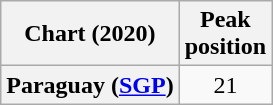<table class="wikitable plainrowheaders" style="text-align:center">
<tr>
<th scope="col">Chart (2020)</th>
<th scope="col">Peak<br>position</th>
</tr>
<tr>
<th scope="row">Paraguay (<a href='#'>SGP</a>)</th>
<td>21</td>
</tr>
</table>
